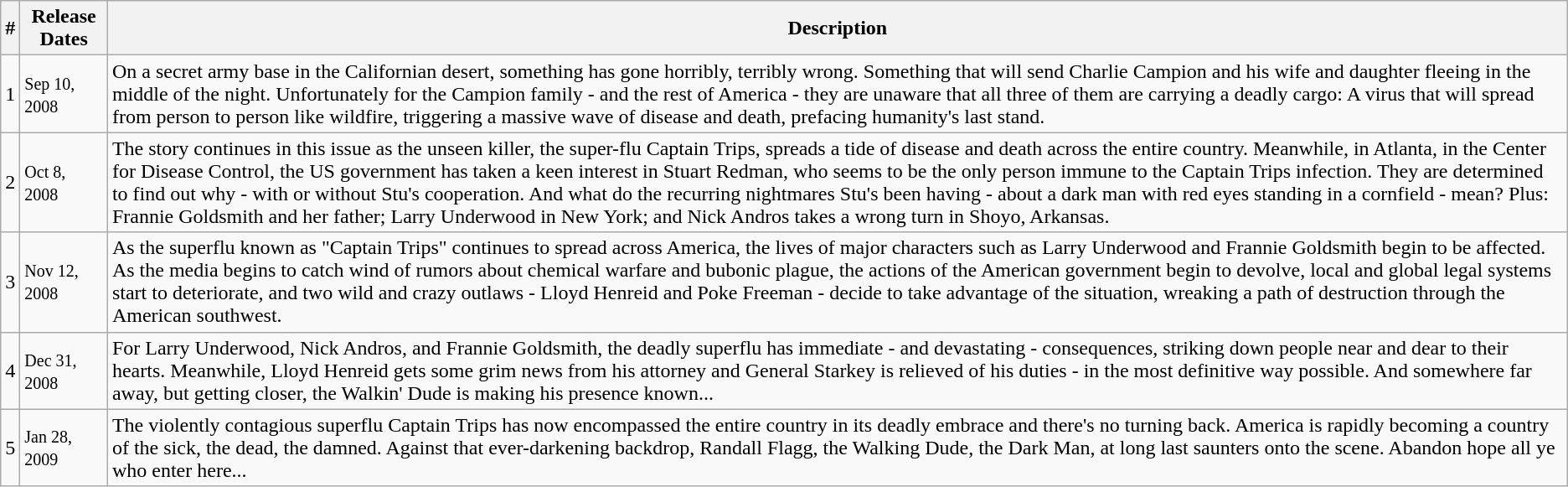<table class="wikitable">
<tr>
<th>#</th>
<th>Release Dates</th>
<th>Description</th>
</tr>
<tr>
<td>1</td>
<td><small>Sep 10, 2008</small></td>
<td>On a secret army base in the Californian desert, something has gone horribly, terribly wrong. Something that will send Charlie Campion and his wife and daughter fleeing in the middle of the night. Unfortunately for the Campion family - and the rest of America - they are unaware that all three of them are carrying a deadly cargo: A virus that will spread from person to person like wildfire, triggering a massive wave of disease and death, prefacing humanity's last stand.</td>
</tr>
<tr>
<td>2</td>
<td><small>Oct 8, 2008</small></td>
<td>The story continues in this issue as the unseen killer, the super-flu Captain Trips, spreads a tide of disease and death across the entire country. Meanwhile, in Atlanta, in the Center for Disease Control, the US government has taken a keen interest in Stuart Redman, who seems to be the only person immune to the Captain Trips infection. They are determined to find out why - with or without Stu's cooperation. And what do the recurring nightmares Stu's been having - about a dark man with red eyes standing in a cornfield - mean? Plus: Frannie Goldsmith and her father; Larry Underwood in New York; and Nick Andros takes a wrong turn in Shoyo, Arkansas.</td>
</tr>
<tr>
<td>3</td>
<td><small>Nov 12, 2008</small></td>
<td>As the superflu known as "Captain Trips" continues to spread across America, the lives of major characters such as Larry Underwood and Frannie Goldsmith begin to be affected. As the media begins to catch wind of rumors about chemical warfare and bubonic plague, the actions of the American government begin to devolve, local and global legal systems start to deteriorate, and two wild and crazy outlaws - Lloyd Henreid and Poke Freeman - decide to take advantage of the situation, wreaking a path of destruction through the American southwest.</td>
</tr>
<tr>
<td>4</td>
<td><small>Dec 31, 2008</small></td>
<td>For Larry Underwood, Nick Andros, and Frannie Goldsmith, the deadly superflu has immediate - and devastating - consequences, striking down people near and dear to their hearts. Meanwhile, Lloyd Henreid gets some grim news from his attorney and General Starkey is relieved of his duties - in the most definitive way possible. And somewhere far away, but getting closer, the Walkin' Dude is making his presence known...</td>
</tr>
<tr>
<td>5</td>
<td><small>Jan 28, 2009</small></td>
<td>The violently contagious superflu Captain Trips has now encompassed the entire country in its deadly embrace and there's no turning back. America is rapidly becoming a country of the sick, the dead, the damned. Against that ever-darkening backdrop, Randall Flagg, the Walking Dude, the Dark Man, at long last saunters onto the scene. Abandon hope all ye who enter here...</td>
</tr>
</table>
